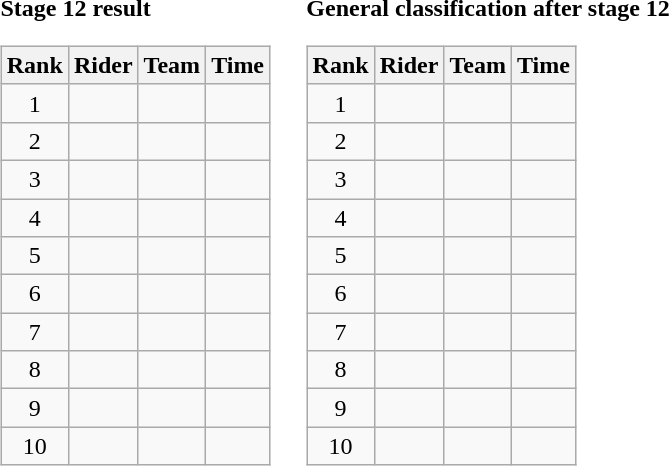<table>
<tr>
<td><strong>Stage 12 result</strong><br><table class="wikitable">
<tr>
<th scope="col">Rank</th>
<th scope="col">Rider</th>
<th scope="col">Team</th>
<th scope="col">Time</th>
</tr>
<tr>
<td style="text-align:center;">1</td>
<td></td>
<td></td>
<td style="text-align:right;"></td>
</tr>
<tr>
<td style="text-align:center;">2</td>
<td></td>
<td></td>
<td style="text-align:right;"></td>
</tr>
<tr>
<td style="text-align:center;">3</td>
<td></td>
<td></td>
<td style="text-align:right;"></td>
</tr>
<tr>
<td style="text-align:center;">4</td>
<td></td>
<td></td>
<td style="text-align:right;"></td>
</tr>
<tr>
<td style="text-align:center;">5</td>
<td></td>
<td></td>
<td style="text-align:right;"></td>
</tr>
<tr>
<td style="text-align:center;">6</td>
<td></td>
<td></td>
<td style="text-align:right;"></td>
</tr>
<tr>
<td style="text-align:center;">7</td>
<td></td>
<td></td>
<td style="text-align:right;"></td>
</tr>
<tr>
<td style="text-align:center;">8</td>
<td></td>
<td></td>
<td style="text-align:right;"></td>
</tr>
<tr>
<td style="text-align:center;">9</td>
<td></td>
<td></td>
<td style="text-align:right;"></td>
</tr>
<tr>
<td style="text-align:center;">10</td>
<td></td>
<td></td>
<td style="text-align:right;"></td>
</tr>
</table>
</td>
<td></td>
<td><strong>General classification after stage 12</strong><br><table class="wikitable">
<tr>
<th scope="col">Rank</th>
<th scope="col">Rider</th>
<th scope="col">Team</th>
<th scope="col">Time</th>
</tr>
<tr>
<td style="text-align:center;">1</td>
<td> </td>
<td></td>
<td style="text-align:right;"></td>
</tr>
<tr>
<td style="text-align:center;">2</td>
<td> </td>
<td></td>
<td style="text-align:right;"></td>
</tr>
<tr>
<td style="text-align:center;">3</td>
<td></td>
<td></td>
<td style="text-align:right;"></td>
</tr>
<tr>
<td style="text-align:center;">4</td>
<td></td>
<td></td>
<td style="text-align:right;"></td>
</tr>
<tr>
<td style="text-align:center;">5</td>
<td></td>
<td></td>
<td style="text-align:right;"></td>
</tr>
<tr>
<td style="text-align:center;">6</td>
<td></td>
<td></td>
<td style="text-align:right;"></td>
</tr>
<tr>
<td style="text-align:center;">7</td>
<td> </td>
<td></td>
<td style="text-align:right;"></td>
</tr>
<tr>
<td style="text-align:center;">8</td>
<td></td>
<td></td>
<td style="text-align:right;"></td>
</tr>
<tr>
<td style="text-align:center;">9</td>
<td></td>
<td></td>
<td style="text-align:right;"></td>
</tr>
<tr>
<td style="text-align:center;">10</td>
<td></td>
<td></td>
<td style="text-align:right;"></td>
</tr>
</table>
</td>
</tr>
</table>
